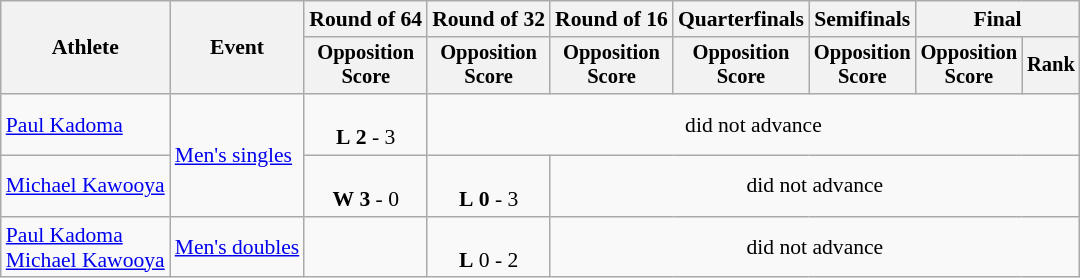<table class=wikitable style=font-size:90%;text-align:center>
<tr>
<th rowspan=2>Athlete</th>
<th rowspan=2>Event</th>
<th>Round of 64</th>
<th>Round of 32</th>
<th>Round of 16</th>
<th>Quarterfinals</th>
<th>Semifinals</th>
<th colspan=2>Final</th>
</tr>
<tr style=font-size:95%>
<th>Opposition<br>Score</th>
<th>Opposition<br>Score</th>
<th>Opposition<br>Score</th>
<th>Opposition<br>Score</th>
<th>Opposition<br>Score</th>
<th>Opposition<br>Score</th>
<th>Rank</th>
</tr>
<tr>
<td align=left><a href='#'>Paul Kadoma</a></td>
<td align=left rowspan=2><a href='#'>Men's singles</a></td>
<td><br><strong>L</strong> <strong>2</strong> - 3</td>
<td colspan=6>did not advance</td>
</tr>
<tr>
<td align=left><a href='#'>Michael Kawooya</a></td>
<td><br><strong>W</strong> <strong>3</strong> - 0</td>
<td><br><strong>L</strong> <strong>0</strong> - 3</td>
<td colspan=5>did not advance</td>
</tr>
<tr>
<td align=left><a href='#'>Paul Kadoma</a> <br> <a href='#'>Michael Kawooya</a></td>
<td align=left><a href='#'>Men's doubles</a></td>
<td></td>
<td><br><strong>L</strong> 0 - 2</td>
<td colspan=5>did not advance</td>
</tr>
</table>
